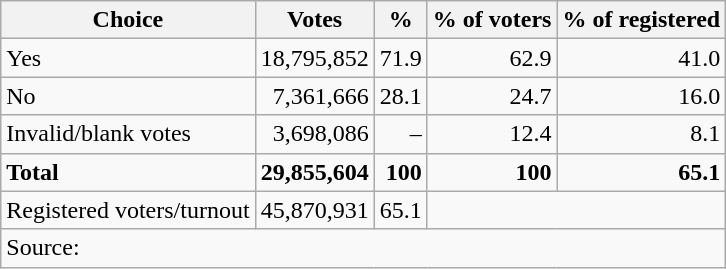<table class=wikitable style=text-align:right>
<tr>
<th>Choice</th>
<th>Votes</th>
<th>%</th>
<th>% of voters</th>
<th>% of registered</th>
</tr>
<tr>
<td align=left> Yes</td>
<td>18,795,852</td>
<td>71.9</td>
<td>62.9</td>
<td>41.0</td>
</tr>
<tr>
<td align=left>No</td>
<td>7,361,666</td>
<td>28.1</td>
<td>24.7</td>
<td>16.0</td>
</tr>
<tr>
<td align=left>Invalid/blank votes</td>
<td>3,698,086</td>
<td>–</td>
<td>12.4</td>
<td>8.1</td>
</tr>
<tr>
<td align=left><strong>Total</strong></td>
<td><strong>29,855,604</strong></td>
<td><strong>100</strong></td>
<td><strong>100</strong></td>
<td><strong>65.1</strong></td>
</tr>
<tr>
<td align=left>Registered voters/turnout</td>
<td>45,870,931</td>
<td>65.1</td>
</tr>
<tr>
<td align=left colspan=5>Source: </td>
</tr>
</table>
